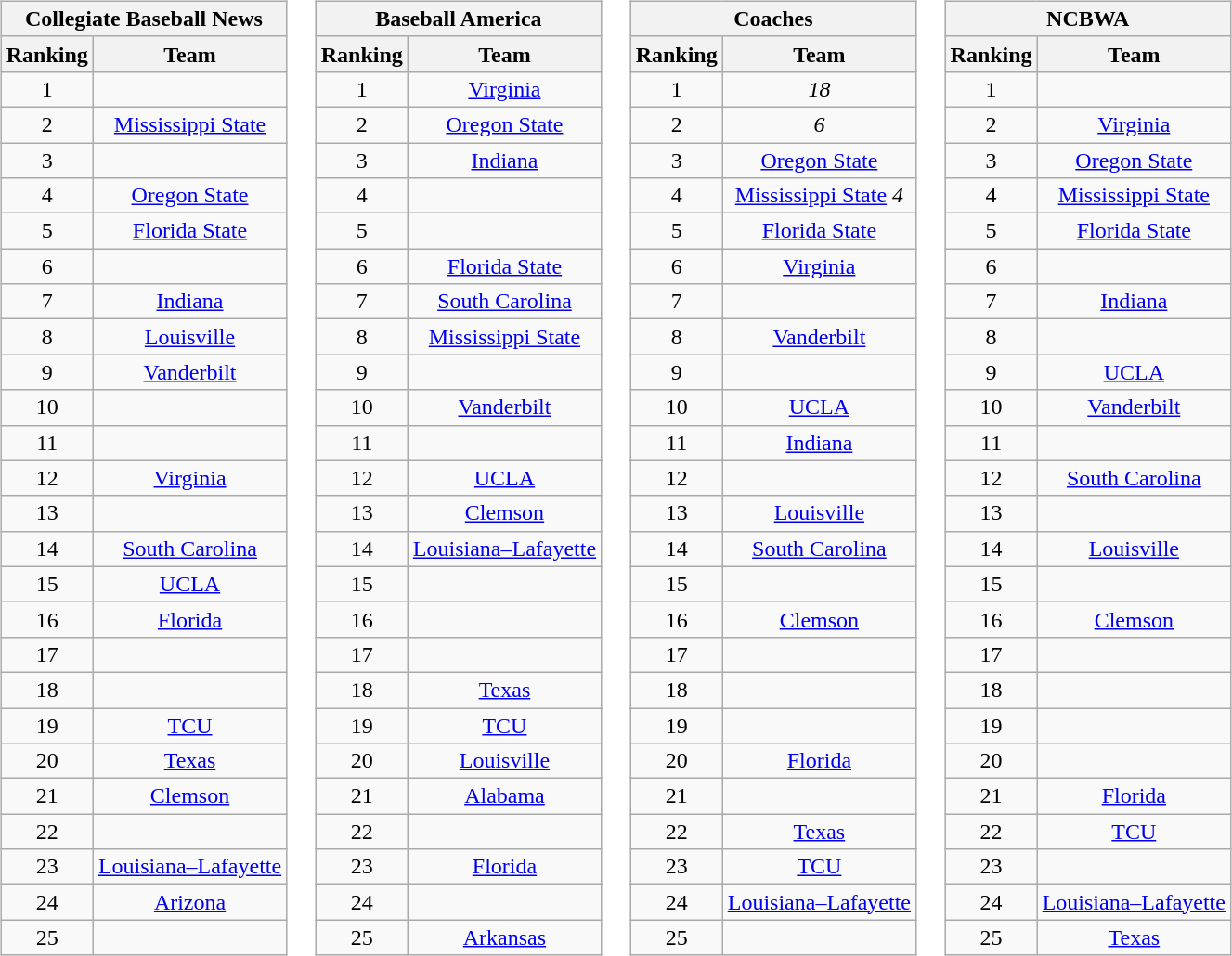<table>
<tr style="vertical-align:top;">
<td><br><table class="wikitable" style="text-align:center;">
<tr>
<th colspan=3><strong>Collegiate Baseball News</strong> </th>
</tr>
<tr>
<th>Ranking</th>
<th>Team</th>
</tr>
<tr>
<td>1</td>
<td></td>
</tr>
<tr>
<td>2</td>
<td><a href='#'>Mississippi State</a></td>
</tr>
<tr>
<td>3</td>
<td></td>
</tr>
<tr>
<td>4</td>
<td><a href='#'>Oregon State</a></td>
</tr>
<tr>
<td>5</td>
<td><a href='#'>Florida State</a></td>
</tr>
<tr>
<td>6</td>
<td></td>
</tr>
<tr>
<td>7</td>
<td><a href='#'>Indiana</a></td>
</tr>
<tr>
<td>8</td>
<td><a href='#'>Louisville</a></td>
</tr>
<tr>
<td>9</td>
<td><a href='#'>Vanderbilt</a></td>
</tr>
<tr>
<td>10</td>
<td></td>
</tr>
<tr>
<td>11</td>
<td></td>
</tr>
<tr>
<td>12</td>
<td><a href='#'>Virginia</a></td>
</tr>
<tr>
<td>13</td>
<td></td>
</tr>
<tr>
<td>14</td>
<td><a href='#'>South Carolina</a></td>
</tr>
<tr>
<td>15</td>
<td><a href='#'>UCLA</a></td>
</tr>
<tr>
<td>16</td>
<td><a href='#'>Florida</a></td>
</tr>
<tr>
<td>17</td>
<td></td>
</tr>
<tr>
<td>18</td>
<td></td>
</tr>
<tr>
<td>19</td>
<td><a href='#'>TCU</a></td>
</tr>
<tr>
<td>20</td>
<td><a href='#'>Texas</a></td>
</tr>
<tr>
<td>21</td>
<td><a href='#'>Clemson</a></td>
</tr>
<tr>
<td>22</td>
<td></td>
</tr>
<tr>
<td>23</td>
<td><a href='#'>Louisiana–Lafayette</a></td>
</tr>
<tr>
<td>24</td>
<td><a href='#'>Arizona</a></td>
</tr>
<tr>
<td>25</td>
<td></td>
</tr>
</table>
</td>
<td><br><table class="wikitable" style="text-align:center;">
<tr>
<th colspan=3><strong>Baseball America</strong></th>
</tr>
<tr>
<th>Ranking</th>
<th>Team</th>
</tr>
<tr>
<td>1</td>
<td><a href='#'>Virginia</a></td>
</tr>
<tr>
<td>2</td>
<td><a href='#'>Oregon State</a></td>
</tr>
<tr>
<td>3</td>
<td><a href='#'>Indiana</a></td>
</tr>
<tr>
<td>4</td>
<td></td>
</tr>
<tr>
<td>5</td>
<td></td>
</tr>
<tr>
<td>6</td>
<td><a href='#'>Florida State</a></td>
</tr>
<tr>
<td>7</td>
<td><a href='#'>South Carolina</a></td>
</tr>
<tr>
<td>8</td>
<td><a href='#'>Mississippi State</a></td>
</tr>
<tr>
<td>9</td>
<td></td>
</tr>
<tr>
<td>10</td>
<td><a href='#'>Vanderbilt</a></td>
</tr>
<tr>
<td>11</td>
<td></td>
</tr>
<tr>
<td>12</td>
<td><a href='#'>UCLA</a></td>
</tr>
<tr>
<td>13</td>
<td><a href='#'>Clemson</a></td>
</tr>
<tr>
<td>14</td>
<td><a href='#'>Louisiana–Lafayette</a></td>
</tr>
<tr>
<td>15</td>
<td></td>
</tr>
<tr>
<td>16</td>
<td></td>
</tr>
<tr>
<td>17</td>
<td></td>
</tr>
<tr>
<td>18</td>
<td><a href='#'>Texas</a></td>
</tr>
<tr>
<td>19</td>
<td><a href='#'>TCU</a></td>
</tr>
<tr>
<td>20</td>
<td><a href='#'>Louisville</a></td>
</tr>
<tr>
<td>21</td>
<td><a href='#'>Alabama</a></td>
</tr>
<tr>
<td>22</td>
<td></td>
</tr>
<tr>
<td>23</td>
<td><a href='#'>Florida</a></td>
</tr>
<tr>
<td>24</td>
<td></td>
</tr>
<tr>
<td>25</td>
<td><a href='#'>Arkansas</a></td>
</tr>
</table>
</td>
<td><br><table class="wikitable" style="text-align:center;">
<tr>
<th colspan=3><strong>Coaches</strong></th>
</tr>
<tr>
<th>Ranking</th>
<th>Team</th>
</tr>
<tr>
<td>1</td>
<td> <em>18</em></td>
</tr>
<tr>
<td>2</td>
<td> <em>6</em></td>
</tr>
<tr>
<td>3</td>
<td><a href='#'>Oregon State</a></td>
</tr>
<tr>
<td>4</td>
<td><a href='#'>Mississippi State</a> <em>4</em></td>
</tr>
<tr>
<td>5</td>
<td><a href='#'>Florida State</a></td>
</tr>
<tr>
<td>6</td>
<td><a href='#'>Virginia</a></td>
</tr>
<tr>
<td>7</td>
<td></td>
</tr>
<tr>
<td>8</td>
<td><a href='#'>Vanderbilt</a></td>
</tr>
<tr>
<td>9</td>
<td></td>
</tr>
<tr>
<td>10</td>
<td><a href='#'>UCLA</a></td>
</tr>
<tr>
<td>11</td>
<td><a href='#'>Indiana</a></td>
</tr>
<tr>
<td>12</td>
<td></td>
</tr>
<tr>
<td>13</td>
<td><a href='#'>Louisville</a></td>
</tr>
<tr>
<td>14</td>
<td><a href='#'>South Carolina</a></td>
</tr>
<tr>
<td>15</td>
<td></td>
</tr>
<tr>
<td>16</td>
<td><a href='#'>Clemson</a></td>
</tr>
<tr>
<td>17</td>
<td></td>
</tr>
<tr>
<td>18</td>
<td></td>
</tr>
<tr>
<td>19</td>
<td></td>
</tr>
<tr>
<td>20</td>
<td><a href='#'>Florida</a></td>
</tr>
<tr>
<td>21</td>
<td></td>
</tr>
<tr>
<td>22</td>
<td><a href='#'>Texas</a></td>
</tr>
<tr>
<td>23</td>
<td><a href='#'>TCU</a></td>
</tr>
<tr>
<td>24</td>
<td><a href='#'>Louisiana–Lafayette</a></td>
</tr>
<tr>
<td>25</td>
<td></td>
</tr>
</table>
</td>
<td><br><table class="wikitable" style="text-align:center;">
<tr>
<th colspan=3><strong>NCBWA</strong></th>
</tr>
<tr>
<th>Ranking</th>
<th>Team</th>
</tr>
<tr>
<td>1</td>
<td></td>
</tr>
<tr>
<td>2</td>
<td><a href='#'>Virginia</a></td>
</tr>
<tr>
<td>3</td>
<td><a href='#'>Oregon State</a></td>
</tr>
<tr>
<td>4</td>
<td><a href='#'>Mississippi State</a></td>
</tr>
<tr>
<td>5</td>
<td><a href='#'>Florida State</a></td>
</tr>
<tr>
<td>6</td>
<td></td>
</tr>
<tr>
<td>7</td>
<td><a href='#'>Indiana</a></td>
</tr>
<tr>
<td>8</td>
<td></td>
</tr>
<tr>
<td>9</td>
<td><a href='#'>UCLA</a></td>
</tr>
<tr>
<td>10</td>
<td><a href='#'>Vanderbilt</a></td>
</tr>
<tr>
<td>11</td>
<td></td>
</tr>
<tr>
<td>12</td>
<td><a href='#'>South Carolina</a></td>
</tr>
<tr>
<td>13</td>
<td></td>
</tr>
<tr>
<td>14</td>
<td><a href='#'>Louisville</a></td>
</tr>
<tr>
<td>15</td>
<td></td>
</tr>
<tr>
<td>16</td>
<td><a href='#'>Clemson</a></td>
</tr>
<tr>
<td>17</td>
<td></td>
</tr>
<tr>
<td>18</td>
<td></td>
</tr>
<tr>
<td>19</td>
<td></td>
</tr>
<tr>
<td>20</td>
<td></td>
</tr>
<tr>
<td>21</td>
<td><a href='#'>Florida</a></td>
</tr>
<tr>
<td>22</td>
<td><a href='#'>TCU</a></td>
</tr>
<tr>
<td>23</td>
<td></td>
</tr>
<tr>
<td>24</td>
<td><a href='#'>Louisiana–Lafayette</a></td>
</tr>
<tr>
<td>25</td>
<td><a href='#'>Texas</a></td>
</tr>
</table>
</td>
</tr>
</table>
